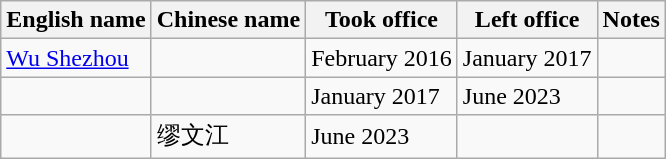<table class="wikitable">
<tr>
<th>English name</th>
<th>Chinese name</th>
<th>Took office</th>
<th>Left office</th>
<th>Notes</th>
</tr>
<tr>
<td><a href='#'>Wu Shezhou</a></td>
<td></td>
<td>February 2016</td>
<td>January 2017</td>
<td></td>
</tr>
<tr>
<td></td>
<td></td>
<td>January 2017</td>
<td>June 2023</td>
<td></td>
</tr>
<tr>
<td></td>
<td>缪文江</td>
<td>June 2023</td>
<td></td>
<td></td>
</tr>
</table>
